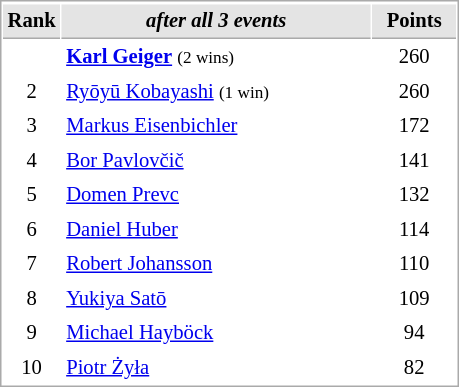<table cellspacing="1" cellpadding="3" style="border:1px solid #AAAAAA;font-size:86%">
<tr style="background-color: #E4E4E4;">
</tr>
<tr style="background-color: #E4E4E4;">
<th style="border-bottom:1px solid #AAAAAA; width: 10px;">Rank</th>
<th style="border-bottom:1px solid #AAAAAA; width: 200px;"><em>after all 3 events</em></th>
<th style="border-bottom:1px solid #AAAAAA; width: 50px;">Points</th>
</tr>
<tr>
<td align=center></td>
<td> <strong><a href='#'>Karl Geiger</a></strong> <small>(2 wins)</small></td>
<td align=center>260</td>
</tr>
<tr>
<td align=center>2</td>
<td> <a href='#'>Ryōyū Kobayashi</a> <small>(1 win)</small></td>
<td align=center>260</td>
</tr>
<tr>
<td align=center>3</td>
<td> <a href='#'>Markus Eisenbichler</a></td>
<td align=center>172</td>
</tr>
<tr>
<td align=center>4</td>
<td> <a href='#'>Bor Pavlovčič</a></td>
<td align=center>141</td>
</tr>
<tr>
<td align=center>5</td>
<td> <a href='#'>Domen Prevc</a></td>
<td align=center>132</td>
</tr>
<tr>
<td align=center>6</td>
<td> <a href='#'>Daniel Huber</a></td>
<td align=center>114</td>
</tr>
<tr>
<td align=center>7</td>
<td> <a href='#'>Robert Johansson</a></td>
<td align=center>110</td>
</tr>
<tr>
<td align=center>8</td>
<td> <a href='#'>Yukiya Satō</a></td>
<td align=center>109</td>
</tr>
<tr>
<td align=center>9</td>
<td> <a href='#'>Michael Hayböck</a></td>
<td align=center>94</td>
</tr>
<tr>
<td align=center>10</td>
<td> <a href='#'>Piotr Żyła</a></td>
<td align=center>82</td>
</tr>
</table>
